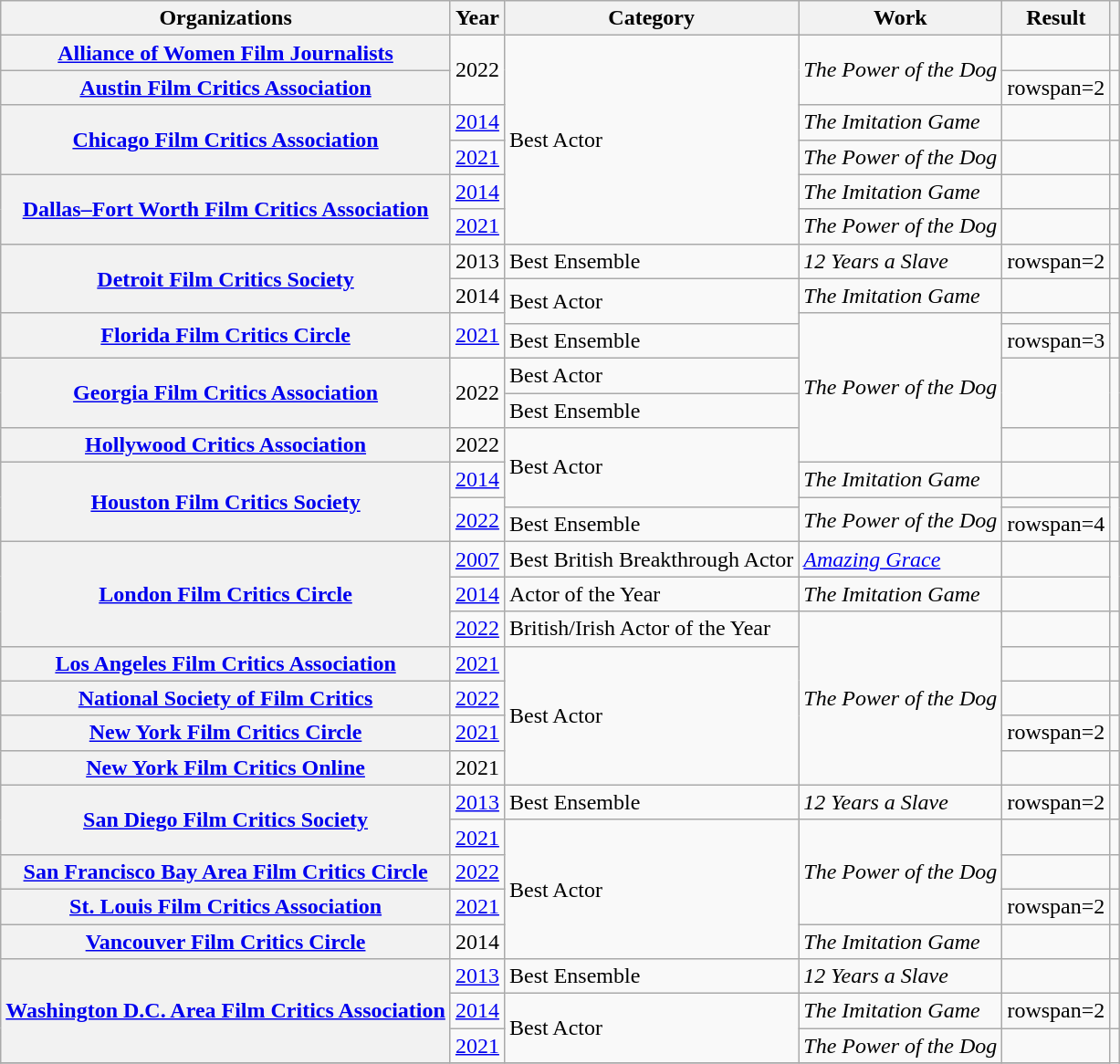<table class= "wikitable plainrowheaders sortable">
<tr>
<th>Organizations</th>
<th scope="col">Year</th>
<th scope="col">Category</th>
<th scope="col">Work</th>
<th scope="col">Result</th>
<th scope="col" class="unsortable"></th>
</tr>
<tr>
<th scope="row" rowspan="1"><a href='#'>Alliance of Women Film Journalists</a></th>
<td rowspan=2>2022</td>
<td rowspan=6>Best Actor</td>
<td rowspan=2><em>The Power of the Dog</em></td>
<td></td>
<td></td>
</tr>
<tr>
<th scope="row"><a href='#'>Austin Film Critics Association</a></th>
<td>rowspan=2 </td>
<td></td>
</tr>
<tr>
<th rowspan=2 scope="row"><a href='#'>Chicago Film Critics Association</a></th>
<td><a href='#'>2014</a></td>
<td><em>The Imitation Game</em></td>
<td></td>
</tr>
<tr>
<td><a href='#'>2021</a></td>
<td><em>The Power of the Dog</em></td>
<td></td>
<td></td>
</tr>
<tr>
<th rowspan=2 scope="row"><a href='#'>Dallas–Fort Worth Film Critics Association</a></th>
<td><a href='#'>2014</a></td>
<td><em>The Imitation Game</em></td>
<td></td>
<td></td>
</tr>
<tr>
<td><a href='#'>2021</a></td>
<td><em>The Power of the Dog</em></td>
<td></td>
<td></td>
</tr>
<tr>
<th rowspan=2 scope="row"><a href='#'>Detroit Film Critics Society</a></th>
<td>2013</td>
<td>Best Ensemble</td>
<td><em>12 Years a Slave</em></td>
<td>rowspan=2 </td>
<td></td>
</tr>
<tr>
<td>2014</td>
<td rowspan=2>Best Actor</td>
<td><em>The Imitation Game</em></td>
<td></td>
</tr>
<tr>
<th rowspan=2 scope="row"><a href='#'>Florida Film Critics Circle</a></th>
<td rowspan=2><a href='#'>2021</a></td>
<td rowspan=5><em>The Power of the Dog</em></td>
<td></td>
<td rowspan=2></td>
</tr>
<tr>
<td>Best Ensemble</td>
<td>rowspan=3 </td>
</tr>
<tr>
<th rowspan=2 scope="row"><a href='#'>Georgia Film Critics Association</a></th>
<td rowspan=2>2022</td>
<td>Best Actor</td>
<td rowspan=2></td>
</tr>
<tr>
<td>Best Ensemble</td>
</tr>
<tr>
<th scope="row"><a href='#'>Hollywood Critics Association</a></th>
<td>2022</td>
<td rowspan=3>Best Actor</td>
<td></td>
<td></td>
</tr>
<tr>
<th rowspan=3 scope="row"><a href='#'>Houston Film Critics Society</a></th>
<td><a href='#'>2014</a></td>
<td><em>The Imitation Game</em></td>
<td></td>
<td></td>
</tr>
<tr>
<td rowspan=2><a href='#'>2022</a></td>
<td rowspan=2><em>The Power of the Dog</em></td>
<td></td>
<td rowspan=2></td>
</tr>
<tr>
<td>Best Ensemble</td>
<td>rowspan=4 </td>
</tr>
<tr>
<th rowspan=4 scope="row"><a href='#'>London Film Critics Circle</a></th>
<td><a href='#'>2007</a></td>
<td>Best British Breakthrough Actor</td>
<td><em><a href='#'>Amazing Grace</a></em></td>
<td></td>
</tr>
<tr>
<td rowspan=2><a href='#'>2014</a></td>
<td>Actor of the Year</td>
<td rowspan=2><em>The Imitation Game</em></td>
<td rowspan=2></td>
</tr>
<tr>
<td rowspan=2>British/Irish Actor of the Year</td>
</tr>
<tr>
<td><a href='#'>2022</a></td>
<td rowspan=5><em>The Power of the Dog</em></td>
<td></td>
<td></td>
</tr>
<tr>
<th scope="row"><a href='#'>Los Angeles Film Critics Association</a></th>
<td><a href='#'>2021</a></td>
<td rowspan=4>Best Actor</td>
<td></td>
<td></td>
</tr>
<tr>
<th scope="row"><a href='#'>National Society of Film Critics</a></th>
<td><a href='#'>2022</a></td>
<td></td>
<td></td>
</tr>
<tr>
<th scope="row"><a href='#'>New York Film Critics Circle</a></th>
<td><a href='#'>2021</a></td>
<td>rowspan=2 </td>
<td></td>
</tr>
<tr>
<th scope="row"><a href='#'>New York Film Critics Online</a></th>
<td>2021</td>
<td></td>
</tr>
<tr>
<th rowspan=2 scope="row"><a href='#'>San Diego Film Critics Society</a></th>
<td><a href='#'>2013</a></td>
<td>Best Ensemble</td>
<td><em>12 Years a Slave</em></td>
<td>rowspan=2 </td>
<td></td>
</tr>
<tr>
<td><a href='#'>2021</a></td>
<td rowspan=4>Best Actor</td>
<td rowspan=3><em>The Power of the Dog</em></td>
<td></td>
</tr>
<tr>
<th scope="row"><a href='#'>San Francisco Bay Area Film Critics Circle</a></th>
<td><a href='#'>2022</a></td>
<td></td>
<td></td>
</tr>
<tr>
<th scope="row"><a href='#'>St. Louis Film Critics Association</a></th>
<td><a href='#'>2021</a></td>
<td>rowspan=2 </td>
<td></td>
</tr>
<tr>
<th scope="row"><a href='#'>Vancouver Film Critics Circle</a></th>
<td>2014</td>
<td><em>The Imitation Game</em></td>
<td></td>
</tr>
<tr>
<th rowspan=3 scope="row"><a href='#'>Washington D.C. Area Film Critics Association</a></th>
<td><a href='#'>2013</a></td>
<td>Best Ensemble</td>
<td><em>12 Years a Slave</em></td>
<td></td>
<td></td>
</tr>
<tr>
<td><a href='#'>2014</a></td>
<td rowspan=2>Best Actor</td>
<td><em>The Imitation Game</em></td>
<td>rowspan=2 </td>
<td></td>
</tr>
<tr>
<td><a href='#'>2021</a></td>
<td><em>The Power of the Dog</em></td>
<td></td>
</tr>
<tr>
</tr>
</table>
